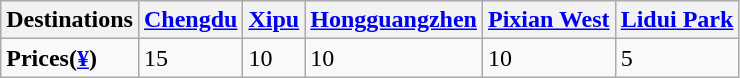<table class="wikitable" align="center">
<tr>
<th>Destinations</th>
<th><a href='#'>Chengdu</a></th>
<th><a href='#'>Xipu</a></th>
<th><a href='#'>Hongguangzhen</a></th>
<th><a href='#'>Pixian West</a></th>
<th><a href='#'>Lidui Park</a></th>
</tr>
<tr>
<td><strong>Prices(<a href='#'>¥</a>)</strong></td>
<td>15</td>
<td>10</td>
<td>10</td>
<td>10</td>
<td>5</td>
</tr>
</table>
